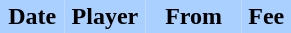<table border="0" cellspacing="0" cellpadding="2">
<tr bgcolor=AAD0FF>
<th width=20%>Date</th>
<th width=25%>Player</th>
<th width=30%>From</th>
<th width=15%>Fee</th>
</tr>
<tr>
<td></td>
<td></td>
<td></td>
</tr>
</table>
